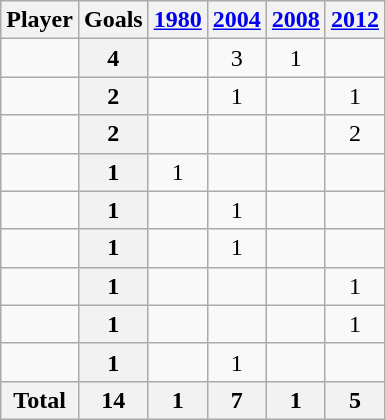<table class="wikitable sortable" style="text-align:center;">
<tr>
<th>Player</th>
<th>Goals</th>
<th><a href='#'>1980</a></th>
<th><a href='#'>2004</a></th>
<th><a href='#'>2008</a></th>
<th><a href='#'>2012</a></th>
</tr>
<tr>
<td align="left"></td>
<th>4</th>
<td></td>
<td>3</td>
<td>1</td>
<td></td>
</tr>
<tr>
<td align="left"></td>
<th>2</th>
<td></td>
<td>1</td>
<td></td>
<td>1</td>
</tr>
<tr>
<td align="left"></td>
<th>2</th>
<td></td>
<td></td>
<td></td>
<td>2</td>
</tr>
<tr>
<td align="left"></td>
<th>1</th>
<td>1</td>
<td></td>
<td></td>
<td></td>
</tr>
<tr>
<td align="left"></td>
<th>1</th>
<td></td>
<td>1</td>
<td></td>
<td></td>
</tr>
<tr>
<td align="left"></td>
<th>1</th>
<td></td>
<td>1</td>
<td></td>
<td></td>
</tr>
<tr>
<td align="left"></td>
<th>1</th>
<td></td>
<td></td>
<td></td>
<td>1</td>
</tr>
<tr>
<td align="left"></td>
<th>1</th>
<td></td>
<td></td>
<td></td>
<td>1</td>
</tr>
<tr>
<td align="left"></td>
<th>1</th>
<td></td>
<td>1</td>
<td></td>
<td></td>
</tr>
<tr class="sortbottom">
<th>Total</th>
<th>14</th>
<th>1</th>
<th>7</th>
<th>1</th>
<th>5</th>
</tr>
</table>
